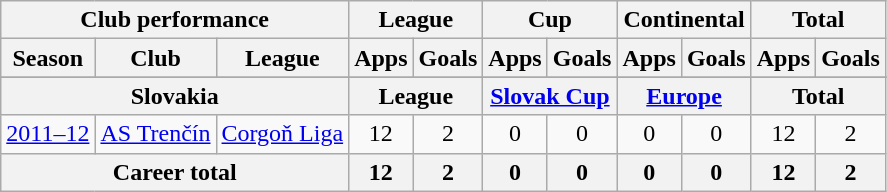<table class="wikitable" style="text-align:center">
<tr>
<th colspan=3>Club performance</th>
<th colspan=2>League</th>
<th colspan=2>Cup</th>
<th colspan=2>Continental</th>
<th colspan=2>Total</th>
</tr>
<tr>
<th>Season</th>
<th>Club</th>
<th>League</th>
<th>Apps</th>
<th>Goals</th>
<th>Apps</th>
<th>Goals</th>
<th>Apps</th>
<th>Goals</th>
<th>Apps</th>
<th>Goals</th>
</tr>
<tr>
</tr>
<tr>
<th colspan=3>Slovakia</th>
<th colspan=2>League</th>
<th colspan=2><a href='#'>Slovak Cup</a></th>
<th colspan=2><a href='#'>Europe</a></th>
<th colspan=2>Total</th>
</tr>
<tr>
<td><a href='#'>2011–12</a></td>
<td rowspan="1"><a href='#'>AS Trenčín</a></td>
<td rowspan="1"><a href='#'>Corgoň Liga</a></td>
<td>12</td>
<td>2</td>
<td>0</td>
<td>0</td>
<td>0</td>
<td>0</td>
<td>12</td>
<td>2</td>
</tr>
<tr>
<th colspan=3>Career total</th>
<th>12</th>
<th>2</th>
<th>0</th>
<th>0</th>
<th>0</th>
<th>0</th>
<th>12</th>
<th>2</th>
</tr>
</table>
